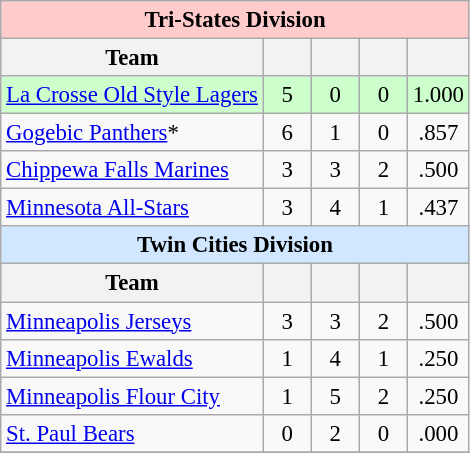<table class="wikitable" style="font-size:95%; text-align:center">
<tr>
<th colspan="10" style="background-color: #FFCBCB;text-align:center;vertical-align:middle;">Tri-States Division</th>
</tr>
<tr>
<th>Team</th>
<th width="25"></th>
<th width="25"></th>
<th width="25"></th>
<th width="30"></th>
</tr>
<tr style="background:#cfc;">
<td style="text-align:left;"><a href='#'>La Crosse Old Style Lagers</a></td>
<td>5</td>
<td>0</td>
<td>0</td>
<td>1.000</td>
</tr>
<tr>
<td style="text-align:left;"><a href='#'>Gogebic Panthers</a>*</td>
<td>6</td>
<td>1</td>
<td>0</td>
<td>.857</td>
</tr>
<tr>
<td style="text-align:left;"><a href='#'>Chippewa Falls Marines</a></td>
<td>3</td>
<td>3</td>
<td>2</td>
<td>.500</td>
</tr>
<tr>
<td style="text-align:left;"><a href='#'>Minnesota All-Stars</a></td>
<td>3</td>
<td>4</td>
<td>1</td>
<td>.437</td>
</tr>
<tr>
<th colspan="10" style="background-color: #D0E7FF;text-align:center;vertical-align:middle;">Twin Cities Division</th>
</tr>
<tr>
<th>Team</th>
<th width="25"></th>
<th width="25"></th>
<th width="25"></th>
<th width="30"></th>
</tr>
<tr>
<td style="text-align:left;"><a href='#'>Minneapolis Jerseys</a></td>
<td>3</td>
<td>3</td>
<td>2</td>
<td>.500</td>
</tr>
<tr>
<td style="text-align:left;"><a href='#'>Minneapolis Ewalds</a></td>
<td>1</td>
<td>4</td>
<td>1</td>
<td>.250</td>
</tr>
<tr>
<td style="text-align:left;"><a href='#'>Minneapolis Flour City</a></td>
<td>1</td>
<td>5</td>
<td>2</td>
<td>.250</td>
</tr>
<tr>
<td style="text-align:left;"><a href='#'>St. Paul Bears</a></td>
<td>0</td>
<td>2</td>
<td>0</td>
<td>.000</td>
</tr>
<tr>
</tr>
</table>
